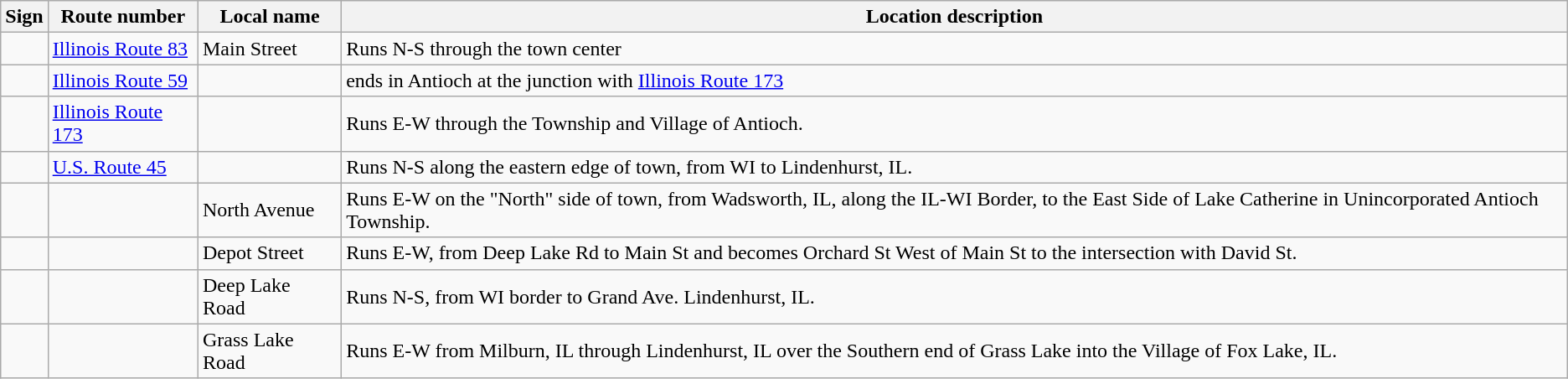<table class="wikitable">
<tr>
<th>Sign</th>
<th><strong>Route number</strong></th>
<th>Local name</th>
<th>Location description</th>
</tr>
<tr>
<td></td>
<td><a href='#'>Illinois Route 83</a></td>
<td>Main Street</td>
<td>Runs N-S through the town center</td>
</tr>
<tr>
<td></td>
<td><a href='#'>Illinois Route 59</a></td>
<td></td>
<td>ends in Antioch at the junction with <a href='#'>Illinois Route 173</a></td>
</tr>
<tr>
<td></td>
<td><a href='#'>Illinois Route 173</a></td>
<td></td>
<td>Runs E-W through the Township and Village of Antioch.</td>
</tr>
<tr>
<td></td>
<td><a href='#'>U.S. Route 45</a></td>
<td></td>
<td>Runs N-S along the eastern edge of town, from WI to Lindenhurst, IL.</td>
</tr>
<tr>
<td></td>
<td></td>
<td>North Avenue</td>
<td>Runs E-W on the "North" side of town, from Wadsworth, IL, along the IL-WI Border, to the East Side of Lake Catherine in Unincorporated Antioch Township.</td>
</tr>
<tr>
<td></td>
<td></td>
<td>Depot Street</td>
<td>Runs E-W, from Deep Lake Rd to Main St and becomes Orchard St West of Main St to the intersection with David St.</td>
</tr>
<tr>
<td></td>
<td></td>
<td>Deep Lake Road</td>
<td>Runs N-S, from WI border to Grand Ave. Lindenhurst, IL.</td>
</tr>
<tr>
<td></td>
<td></td>
<td>Grass Lake Road</td>
<td>Runs E-W from Milburn, IL through Lindenhurst, IL over the Southern end of Grass Lake into the Village of Fox Lake, IL.</td>
</tr>
</table>
